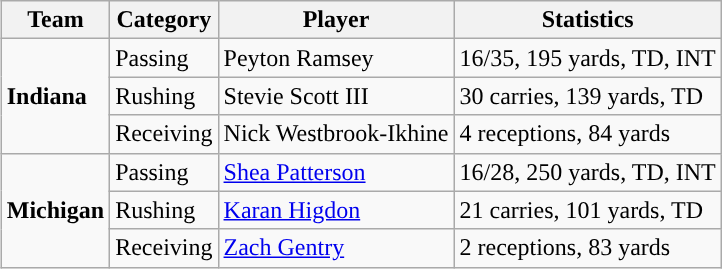<table class="wikitable" style="float: right;">
<tr>
<th>Team</th>
<th>Category</th>
<th>Player</th>
<th>Statistics</th>
</tr>
<tr>
<td rowspan=3><strong>Indiana</strong></td>
<td>Passing</td>
<td>Peyton Ramsey</td>
<td>16/35, 195 yards, TD, INT</td>
</tr>
<tr>
<td>Rushing</td>
<td>Stevie Scott III</td>
<td>30 carries, 139 yards, TD</td>
</tr>
<tr>
<td>Receiving</td>
<td>Nick Westbrook-Ikhine</td>
<td>4 receptions, 84 yards</td>
</tr>
<tr>
<td rowspan=3><strong>Michigan</strong></td>
<td>Passing</td>
<td><a href='#'>Shea Patterson</a></td>
<td>16/28, 250 yards, TD, INT</td>
</tr>
<tr>
<td>Rushing</td>
<td><a href='#'>Karan Higdon</a></td>
<td>21 carries, 101 yards, TD</td>
</tr>
<tr>
<td>Receiving</td>
<td><a href='#'>Zach Gentry</a></td>
<td>2 receptions, 83 yards</td>
</tr>
</table>
